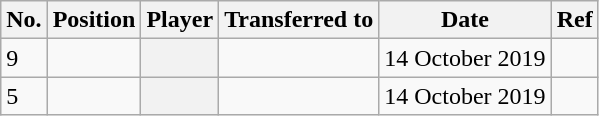<table class="wikitable plainrowheaders sortable" style="text-align:center; text-align:left">
<tr>
<th scope="col">No.</th>
<th scope="col">Position</th>
<th scope="col">Player</th>
<th scope="col">Transferred to</th>
<th scope="col">Date</th>
<th scope="col" class="unsortable">Ref</th>
</tr>
<tr>
<td>9</td>
<td></td>
<th scope="row"></th>
<td></td>
<td>14 October 2019</td>
<td></td>
</tr>
<tr>
<td>5</td>
<td></td>
<th scope="row"></th>
<td></td>
<td>14 October 2019</td>
<td></td>
</tr>
</table>
